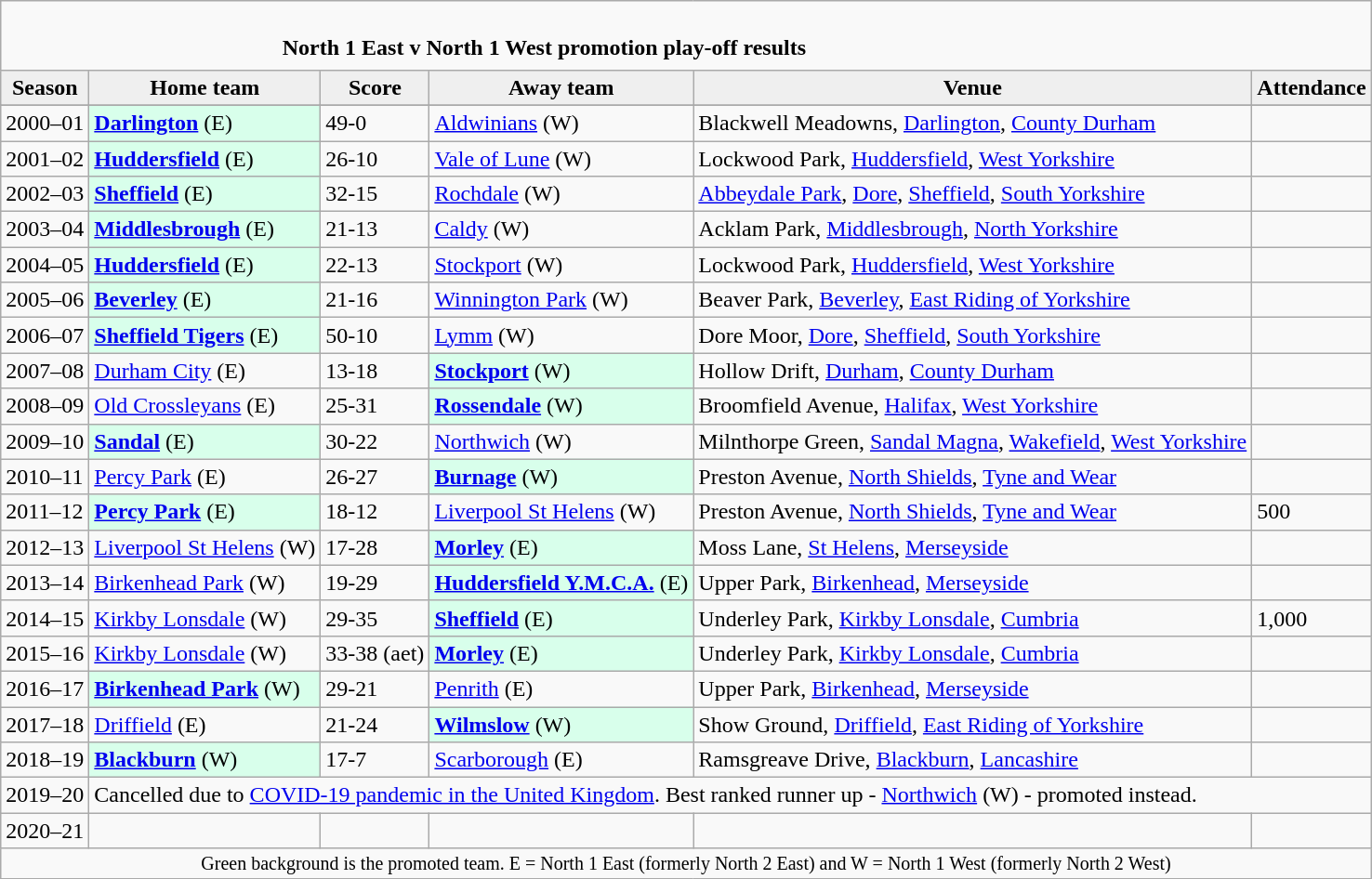<table class="wikitable" style="text-align: left;">
<tr>
<td colspan="6" cellpadding="0" cellspacing="0"><br><table border="0" style="width:100%;" cellpadding="0" cellspacing="0">
<tr>
<td style="width:20%; border:0;"></td>
<td style="border:0;"><strong>North 1 East v North 1 West promotion play-off results</strong></td>
<td style="width:20%; border:0;"></td>
</tr>
</table>
</td>
</tr>
<tr>
<th style="background:#efefef;">Season</th>
<th style="background:#efefef">Home team</th>
<th style="background:#efefef">Score</th>
<th style="background:#efefef">Away team</th>
<th style="background:#efefef">Venue</th>
<th style="background:#efefef">Attendance</th>
</tr>
<tr align=left>
</tr>
<tr>
<td>2000–01</td>
<td style="background:#d8ffeb;"><strong><a href='#'>Darlington</a></strong> (E)</td>
<td>49-0</td>
<td><a href='#'>Aldwinians</a> (W)</td>
<td>Blackwell Meadowns, <a href='#'>Darlington</a>, <a href='#'>County Durham</a></td>
<td></td>
</tr>
<tr>
<td>2001–02</td>
<td style="background:#d8ffeb;"><strong><a href='#'>Huddersfield</a></strong> (E)</td>
<td>26-10</td>
<td><a href='#'>Vale of Lune</a> (W)</td>
<td>Lockwood Park, <a href='#'>Huddersfield</a>, <a href='#'>West Yorkshire</a></td>
<td></td>
</tr>
<tr>
<td>2002–03</td>
<td style="background:#d8ffeb;"><strong><a href='#'>Sheffield</a></strong> (E)</td>
<td>32-15</td>
<td><a href='#'>Rochdale</a> (W)</td>
<td><a href='#'>Abbeydale Park</a>, <a href='#'>Dore</a>, <a href='#'>Sheffield</a>, <a href='#'>South Yorkshire</a></td>
<td></td>
</tr>
<tr>
<td>2003–04</td>
<td style="background:#d8ffeb;"><strong><a href='#'>Middlesbrough</a></strong> (E)</td>
<td>21-13</td>
<td><a href='#'>Caldy</a> (W)</td>
<td>Acklam Park, <a href='#'>Middlesbrough</a>, <a href='#'>North Yorkshire</a></td>
<td></td>
</tr>
<tr>
<td>2004–05</td>
<td style="background:#d8ffeb;"><strong><a href='#'>Huddersfield</a></strong> (E)</td>
<td>22-13</td>
<td><a href='#'>Stockport</a> (W)</td>
<td>Lockwood Park, <a href='#'>Huddersfield</a>, <a href='#'>West Yorkshire</a></td>
<td></td>
</tr>
<tr>
<td>2005–06</td>
<td style="background:#d8ffeb;"><strong><a href='#'>Beverley</a></strong> (E)</td>
<td>21-16</td>
<td><a href='#'>Winnington Park</a> (W)</td>
<td>Beaver Park, <a href='#'>Beverley</a>, <a href='#'>East Riding of Yorkshire</a></td>
<td></td>
</tr>
<tr>
<td>2006–07</td>
<td style="background:#d8ffeb;"><strong><a href='#'>Sheffield Tigers</a></strong> (E)</td>
<td>50-10</td>
<td><a href='#'>Lymm</a> (W)</td>
<td>Dore Moor, <a href='#'>Dore</a>, <a href='#'>Sheffield</a>, <a href='#'>South Yorkshire</a></td>
<td></td>
</tr>
<tr>
<td>2007–08</td>
<td><a href='#'>Durham City</a> (E)</td>
<td>13-18</td>
<td style="background:#d8ffeb;"><strong><a href='#'>Stockport</a></strong> (W)</td>
<td>Hollow Drift, <a href='#'>Durham</a>, <a href='#'>County Durham</a></td>
<td></td>
</tr>
<tr>
<td>2008–09</td>
<td><a href='#'>Old Crossleyans</a> (E)</td>
<td>25-31</td>
<td style="background:#d8ffeb;"><strong><a href='#'>Rossendale</a></strong> (W)</td>
<td>Broomfield Avenue, <a href='#'>Halifax</a>, <a href='#'>West Yorkshire</a></td>
<td></td>
</tr>
<tr>
<td>2009–10</td>
<td style="background:#d8ffeb;"><strong><a href='#'>Sandal</a></strong> (E)</td>
<td>30-22</td>
<td><a href='#'>Northwich</a> (W)</td>
<td>Milnthorpe Green, <a href='#'>Sandal Magna</a>, <a href='#'>Wakefield</a>, <a href='#'>West Yorkshire</a></td>
<td></td>
</tr>
<tr>
<td>2010–11</td>
<td><a href='#'>Percy Park</a> (E)</td>
<td>26-27</td>
<td style="background:#d8ffeb;"><strong><a href='#'>Burnage</a></strong> (W)</td>
<td>Preston Avenue, <a href='#'>North Shields</a>, <a href='#'>Tyne and Wear</a></td>
<td></td>
</tr>
<tr>
<td>2011–12</td>
<td style="background:#d8ffeb;"><strong><a href='#'>Percy Park</a></strong> (E)</td>
<td>18-12</td>
<td><a href='#'>Liverpool St Helens</a> (W)</td>
<td>Preston Avenue, <a href='#'>North Shields</a>, <a href='#'>Tyne and Wear</a></td>
<td>500</td>
</tr>
<tr>
<td>2012–13</td>
<td><a href='#'>Liverpool St Helens</a> (W)</td>
<td>17-28</td>
<td style="background:#d8ffeb;"><strong><a href='#'>Morley</a></strong> (E)</td>
<td>Moss Lane, <a href='#'>St Helens</a>, <a href='#'>Merseyside</a></td>
<td></td>
</tr>
<tr>
<td>2013–14</td>
<td><a href='#'>Birkenhead Park</a> (W)</td>
<td>19-29</td>
<td style="background:#d8ffeb;"><strong><a href='#'>Huddersfield Y.M.C.A.</a></strong> (E)</td>
<td>Upper Park, <a href='#'>Birkenhead</a>, <a href='#'>Merseyside</a></td>
<td></td>
</tr>
<tr>
<td>2014–15</td>
<td><a href='#'>Kirkby Lonsdale</a> (W)</td>
<td>29-35</td>
<td style="background:#d8ffeb;"><strong><a href='#'>Sheffield</a></strong> (E)</td>
<td>Underley Park, <a href='#'>Kirkby Lonsdale</a>, <a href='#'>Cumbria</a></td>
<td>1,000</td>
</tr>
<tr>
<td>2015–16</td>
<td><a href='#'>Kirkby Lonsdale</a> (W)</td>
<td>33-38 (aet)</td>
<td style="background:#d8ffeb;"><strong><a href='#'>Morley</a></strong> (E)</td>
<td>Underley Park, <a href='#'>Kirkby Lonsdale</a>, <a href='#'>Cumbria</a></td>
<td></td>
</tr>
<tr>
<td>2016–17</td>
<td style="background:#d8ffeb;"><strong><a href='#'>Birkenhead Park</a></strong> (W)</td>
<td>29-21</td>
<td><a href='#'>Penrith</a> (E)</td>
<td>Upper Park, <a href='#'>Birkenhead</a>, <a href='#'>Merseyside</a></td>
<td></td>
</tr>
<tr>
<td>2017–18</td>
<td><a href='#'>Driffield</a> (E)</td>
<td>21-24</td>
<td style="background:#d8ffeb;"><strong><a href='#'>Wilmslow</a></strong> (W)</td>
<td>Show Ground, <a href='#'>Driffield</a>, <a href='#'>East Riding of Yorkshire</a></td>
<td></td>
</tr>
<tr>
<td>2018–19</td>
<td style="background:#d8ffeb;"><strong><a href='#'>Blackburn</a></strong> (W)</td>
<td>17-7</td>
<td><a href='#'>Scarborough</a> (E)</td>
<td>Ramsgreave Drive, <a href='#'>Blackburn</a>, <a href='#'>Lancashire</a></td>
<td></td>
</tr>
<tr>
<td>2019–20</td>
<td colspan=6>Cancelled due to <a href='#'>COVID-19 pandemic in the United Kingdom</a>. Best ranked runner up - <a href='#'>Northwich</a> (W) - promoted instead.</td>
</tr>
<tr>
<td>2020–21</td>
<td></td>
<td></td>
<td></td>
<td></td>
<td></td>
</tr>
<tr>
<td colspan="6"  style="border:0; font-size:smaller; text-align:center;">Green background is the promoted team. E = North 1 East (formerly North 2 East) and W = North 1 West (formerly North 2 West)</td>
</tr>
<tr>
</tr>
</table>
